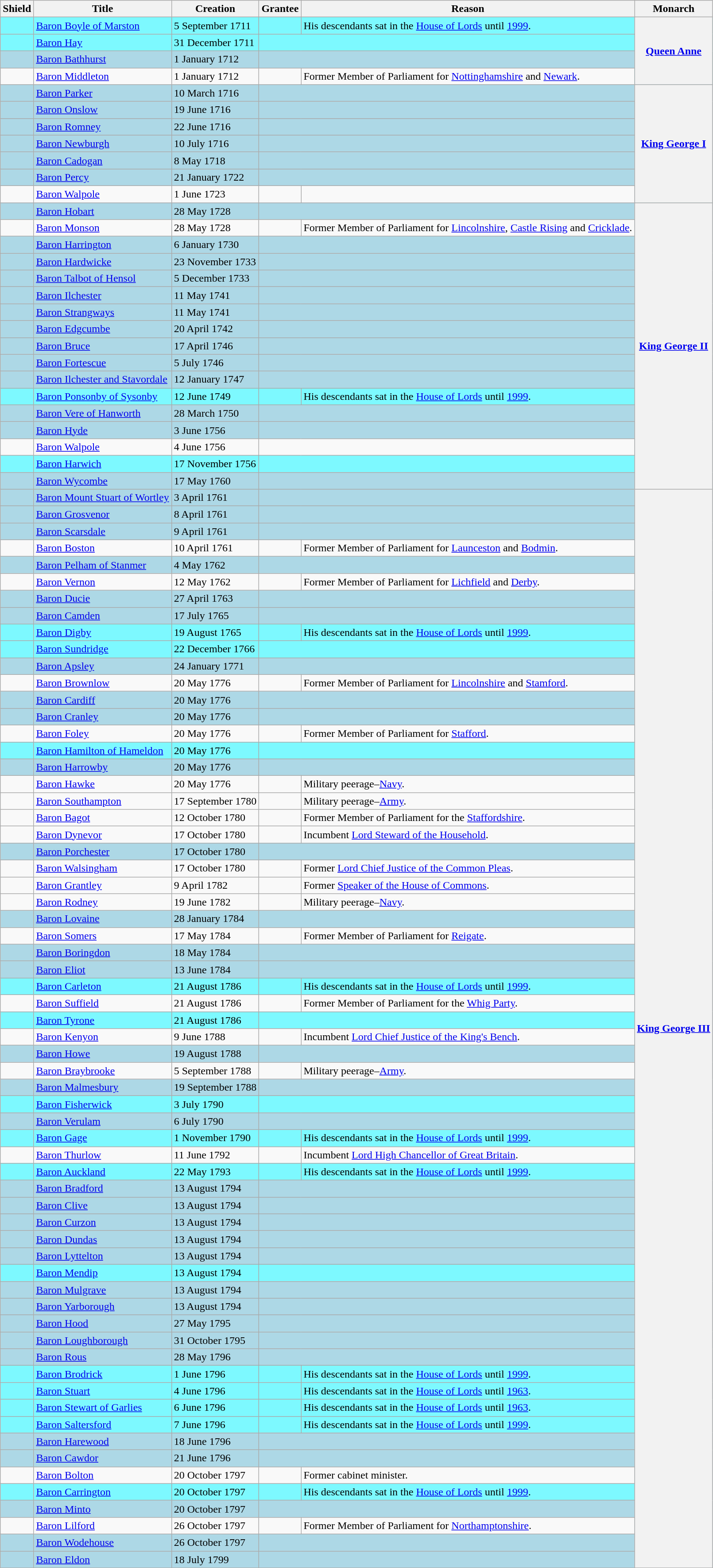<table class="wikitable sortable">
<tr>
<th>Shield</th>
<th>Title</th>
<th>Creation</th>
<th>Grantee</th>
<th>Reason</th>
<th>Monarch</th>
</tr>
<tr style="background:#7DF9FF">
<td align=center></td>
<td><a href='#'>Baron Boyle of Marston</a></td>
<td>5 September 1711</td>
<td></td>
<td>His descendants sat in the <a href='#'>House of Lords</a> until <a href='#'>1999</a>.</td>
<th rowspan=4><a href='#'>Queen Anne</a></th>
</tr>
<tr style="background:#7DF9FF">
<td align=center></td>
<td><a href='#'>Baron Hay</a></td>
<td>31 December 1711</td>
<td colspan=2></td>
</tr>
<tr style="background:#ADD8E6">
<td align=center></td>
<td><a href='#'>Baron Bathhurst</a></td>
<td>1 January 1712</td>
<td colspan=2></td>
</tr>
<tr>
<td align=center></td>
<td><a href='#'>Baron Middleton</a></td>
<td>1 January 1712</td>
<td></td>
<td>Former Member of Parliament for <a href='#'>Nottinghamshire</a> and <a href='#'>Newark</a>.</td>
</tr>
<tr style="background:#ADD8E6">
<td align=center></td>
<td><a href='#'>Baron Parker</a></td>
<td>10 March 1716</td>
<td colspan=2></td>
<th rowspan=7><a href='#'>King George I</a></th>
</tr>
<tr style="background:#ADD8E6">
<td align=center></td>
<td><a href='#'>Baron Onslow</a></td>
<td>19 June 1716</td>
<td colspan=2></td>
</tr>
<tr style="background:#ADD8E6">
<td align=center></td>
<td><a href='#'>Baron Romney</a></td>
<td>22 June 1716</td>
<td colspan=2></td>
</tr>
<tr style="background:#ADD8E6">
<td align=center></td>
<td><a href='#'>Baron Newburgh</a></td>
<td>10 July 1716</td>
<td colspan=2></td>
</tr>
<tr style="background:#ADD8E6">
<td align=center></td>
<td><a href='#'>Baron Cadogan</a></td>
<td>8 May 1718</td>
<td colspan=2></td>
</tr>
<tr style="background:#ADD8E6">
<td align=center></td>
<td><a href='#'>Baron Percy</a></td>
<td>21 January 1722</td>
<td colspan=2></td>
</tr>
<tr>
<td align=center></td>
<td><a href='#'>Baron Walpole</a></td>
<td>1 June 1723</td>
<td></td>
<td></td>
</tr>
<tr style="background:#ADD8E6">
<td align=center></td>
<td><a href='#'>Baron Hobart</a></td>
<td>28 May 1728</td>
<td colspan=2></td>
<th rowspan=17><a href='#'>King George II</a></th>
</tr>
<tr>
<td align=center></td>
<td><a href='#'>Baron Monson</a></td>
<td>28 May 1728</td>
<td></td>
<td>Former Member of Parliament for <a href='#'>Lincolnshire</a>, <a href='#'>Castle Rising</a> and <a href='#'>Cricklade</a>.</td>
</tr>
<tr style="background:#ADD8E6">
<td align=center></td>
<td><a href='#'>Baron Harrington</a></td>
<td>6 January 1730</td>
<td colspan=2></td>
</tr>
<tr style="background:#ADD8E6">
<td align=center></td>
<td><a href='#'>Baron Hardwicke</a></td>
<td>23 November 1733</td>
<td colspan=2></td>
</tr>
<tr style="background:#ADD8E6">
<td align=center></td>
<td><a href='#'>Baron Talbot of Hensol</a></td>
<td>5 December 1733</td>
<td colspan=2></td>
</tr>
<tr style="background:#ADD8E6">
<td align=center></td>
<td><a href='#'>Baron Ilchester</a></td>
<td>11 May 1741</td>
<td colspan=2></td>
</tr>
<tr style="background:#ADD8E6">
<td align=center></td>
<td><a href='#'>Baron Strangways</a></td>
<td>11 May 1741</td>
<td colspan=2></td>
</tr>
<tr style="background:#ADD8E6">
<td align=center></td>
<td><a href='#'>Baron Edgcumbe</a></td>
<td>20 April 1742</td>
<td colspan=2></td>
</tr>
<tr style="background:#ADD8E6">
<td align=center></td>
<td><a href='#'>Baron Bruce</a></td>
<td>17 April 1746</td>
<td colspan=2></td>
</tr>
<tr style="background:#ADD8E6">
<td align=center></td>
<td><a href='#'>Baron Fortescue</a></td>
<td>5 July 1746</td>
<td colspan=2></td>
</tr>
<tr style="background:#ADD8E6">
<td align=center></td>
<td><a href='#'>Baron Ilchester and Stavordale</a></td>
<td>12 January 1747</td>
<td colspan=2></td>
</tr>
<tr style="background:#7DF9FF">
<td align=center></td>
<td><a href='#'>Baron Ponsonby of Sysonby</a></td>
<td>12 June 1749</td>
<td></td>
<td>His descendants sat in the <a href='#'>House of Lords</a> until <a href='#'>1999</a>.</td>
</tr>
<tr style="background:#ADD8E6">
<td align=center></td>
<td><a href='#'>Baron Vere of Hanworth</a></td>
<td>28 March 1750</td>
<td colspan=2></td>
</tr>
<tr style="background:#ADD8E6">
<td align=center></td>
<td><a href='#'>Baron Hyde</a></td>
<td>3 June 1756</td>
<td colspan=2></td>
</tr>
<tr>
<td align=center></td>
<td><a href='#'>Baron Walpole</a></td>
<td>4 June 1756</td>
<td colspan=2></td>
</tr>
<tr style="background:#7DF9FF">
<td align=center></td>
<td><a href='#'>Baron Harwich</a></td>
<td>17 November 1756</td>
<td colspan=2></td>
</tr>
<tr style="background:#ADD8E6">
<td align=center></td>
<td><a href='#'>Baron Wycombe</a></td>
<td>17 May 1760</td>
<td colspan=2></td>
</tr>
<tr style="background:#ADD8E6">
<td align=center></td>
<td><a href='#'>Baron Mount Stuart of Wortley</a></td>
<td>3 April 1761</td>
<td colspan=2></td>
<th rowspan=64><a href='#'>King George III</a></th>
</tr>
<tr style="background:#ADD8E6">
<td align=center></td>
<td><a href='#'>Baron Grosvenor</a></td>
<td>8 April 1761</td>
<td colspan=2></td>
</tr>
<tr style="background:#ADD8E6">
<td align=center></td>
<td><a href='#'>Baron Scarsdale</a></td>
<td>9 April 1761</td>
<td colspan=2></td>
</tr>
<tr>
<td align=center></td>
<td><a href='#'>Baron Boston</a></td>
<td>10 April 1761</td>
<td></td>
<td>Former Member of Parliament for <a href='#'>Launceston</a> and <a href='#'>Bodmin</a>.</td>
</tr>
<tr style="background:#ADD8E6">
<td align=center></td>
<td><a href='#'>Baron Pelham of Stanmer</a></td>
<td>4 May 1762</td>
<td colspan=2></td>
</tr>
<tr>
<td align=center></td>
<td><a href='#'>Baron Vernon</a></td>
<td>12 May 1762</td>
<td></td>
<td>Former Member of Parliament for <a href='#'>Lichfield</a> and <a href='#'>Derby</a>.</td>
</tr>
<tr style="background:#ADD8E6">
<td align=center></td>
<td><a href='#'>Baron Ducie</a></td>
<td>27 April 1763</td>
<td colspan=2></td>
</tr>
<tr style="background:#ADD8E6">
<td align=center></td>
<td><a href='#'>Baron Camden</a></td>
<td>17 July 1765</td>
<td colspan=2></td>
</tr>
<tr style="background:#7DF9FF">
<td align=center></td>
<td><a href='#'>Baron Digby</a></td>
<td>19 August 1765</td>
<td></td>
<td>His descendants sat in the <a href='#'>House of Lords</a> until <a href='#'>1999</a>.</td>
</tr>
<tr style="background:#7DF9FF">
<td align=center></td>
<td><a href='#'>Baron Sundridge</a></td>
<td>22 December 1766</td>
<td colspan=2></td>
</tr>
<tr style="background:#ADD8E6">
<td align=center></td>
<td><a href='#'>Baron Apsley</a></td>
<td>24 January 1771</td>
<td colspan=2></td>
</tr>
<tr>
<td align=center></td>
<td><a href='#'>Baron Brownlow</a></td>
<td>20 May 1776</td>
<td></td>
<td>Former Member of Parliament for <a href='#'>Lincolnshire</a> and <a href='#'>Stamford</a>.</td>
</tr>
<tr style="background:#ADD8E6">
<td align=center></td>
<td><a href='#'>Baron Cardiff</a></td>
<td>20 May 1776</td>
<td colspan=2></td>
</tr>
<tr style="background:#ADD8E6">
<td align=center></td>
<td><a href='#'>Baron Cranley</a></td>
<td>20 May 1776</td>
<td colspan=2></td>
</tr>
<tr>
<td align=center></td>
<td><a href='#'>Baron Foley</a></td>
<td>20 May 1776</td>
<td></td>
<td>Former Member of Parliament for <a href='#'>Stafford</a>.</td>
</tr>
<tr style="background:#7DF9FF">
<td align=center></td>
<td><a href='#'>Baron Hamilton of Hameldon</a></td>
<td>20 May 1776</td>
<td colspan=2></td>
</tr>
<tr style="background:#ADD8E6">
<td align=center></td>
<td><a href='#'>Baron Harrowby</a></td>
<td>20 May 1776</td>
<td colspan=2></td>
</tr>
<tr>
<td align=center></td>
<td><a href='#'>Baron Hawke</a></td>
<td>20 May 1776</td>
<td></td>
<td>Military peerage–<a href='#'>Navy</a>.</td>
</tr>
<tr>
<td align=center></td>
<td><a href='#'>Baron Southampton</a></td>
<td>17 September 1780</td>
<td></td>
<td>Military peerage–<a href='#'>Army</a>.</td>
</tr>
<tr>
<td align=center></td>
<td><a href='#'>Baron Bagot</a></td>
<td>12 October 1780</td>
<td></td>
<td>Former Member of Parliament for the <a href='#'>Staffordshire</a>.</td>
</tr>
<tr>
<td align=center></td>
<td><a href='#'>Baron Dynevor</a></td>
<td>17 October 1780</td>
<td></td>
<td>Incumbent <a href='#'>Lord Steward of the Household</a>.</td>
</tr>
<tr style="background:#ADD8E6">
<td align=center></td>
<td><a href='#'>Baron Porchester</a></td>
<td>17 October 1780</td>
<td colspan=2></td>
</tr>
<tr>
<td align=center></td>
<td><a href='#'>Baron Walsingham</a></td>
<td>17 October 1780</td>
<td></td>
<td>Former <a href='#'>Lord Chief Justice of the Common Pleas</a>.</td>
</tr>
<tr>
<td align=center></td>
<td><a href='#'>Baron Grantley</a></td>
<td>9 April 1782</td>
<td></td>
<td>Former <a href='#'>Speaker of the House of Commons</a>.</td>
</tr>
<tr>
<td align=center></td>
<td><a href='#'>Baron Rodney</a></td>
<td>19 June 1782</td>
<td></td>
<td>Military peerage–<a href='#'>Navy</a>.</td>
</tr>
<tr style="background:#ADD8E6">
<td align=center></td>
<td><a href='#'>Baron Lovaine</a></td>
<td>28 January 1784</td>
<td colspan=2></td>
</tr>
<tr>
<td align=center><br></td>
<td><a href='#'>Baron Somers</a></td>
<td>17 May 1784</td>
<td></td>
<td>Former Member of Parliament for <a href='#'>Reigate</a>.</td>
</tr>
<tr style="background:#ADD8E6">
<td align=center></td>
<td><a href='#'>Baron Boringdon</a></td>
<td>18 May 1784</td>
<td colspan=2></td>
</tr>
<tr style="background:#ADD8E6">
<td align=center></td>
<td><a href='#'>Baron Eliot</a></td>
<td>13 June 1784</td>
<td colspan=2></td>
</tr>
<tr style="background:#7DF9FF">
<td align=center></td>
<td><a href='#'>Baron Carleton</a></td>
<td>21 August 1786</td>
<td></td>
<td>His descendants sat in the <a href='#'>House of Lords</a> until <a href='#'>1999</a>.</td>
</tr>
<tr>
<td align=center></td>
<td><a href='#'>Baron Suffield</a></td>
<td>21 August 1786</td>
<td></td>
<td>Former Member of Parliament for the <a href='#'>Whig Party</a>.</td>
</tr>
<tr style="background:#7DF9FF">
<td align=center></td>
<td><a href='#'>Baron Tyrone</a></td>
<td>21 August 1786</td>
<td colspan=2></td>
</tr>
<tr>
<td align=center></td>
<td><a href='#'>Baron Kenyon</a></td>
<td>9 June 1788</td>
<td></td>
<td>Incumbent <a href='#'>Lord Chief Justice of the King's Bench</a>.</td>
</tr>
<tr style="background:#ADD8E6">
<td align=center></td>
<td><a href='#'>Baron Howe</a></td>
<td>19 August 1788</td>
<td colspan=2></td>
</tr>
<tr>
<td align=center></td>
<td><a href='#'>Baron Braybrooke</a></td>
<td>5 September 1788</td>
<td></td>
<td>Military peerage–<a href='#'>Army</a>.</td>
</tr>
<tr style="background:#ADD8E6">
<td align=center></td>
<td><a href='#'>Baron Malmesbury</a></td>
<td>19 September 1788</td>
<td colspan=2></td>
</tr>
<tr style="background:#7DF9FF">
<td align=center></td>
<td><a href='#'>Baron Fisherwick</a></td>
<td>3 July 1790</td>
<td colspan=2></td>
</tr>
<tr style="background:#ADD8E6">
<td align=center></td>
<td><a href='#'>Baron Verulam</a></td>
<td>6 July 1790</td>
<td colspan=2></td>
</tr>
<tr style="background:#7DF9FF">
<td align=center></td>
<td><a href='#'>Baron Gage</a></td>
<td>1 November 1790</td>
<td></td>
<td>His descendants sat in the <a href='#'>House of Lords</a> until <a href='#'>1999</a>.</td>
</tr>
<tr>
<td align=center></td>
<td><a href='#'>Baron Thurlow</a></td>
<td>11 June 1792</td>
<td></td>
<td>Incumbent <a href='#'>Lord High Chancellor of Great Britain</a>.</td>
</tr>
<tr style="background:#7DF9FF">
<td align=center></td>
<td><a href='#'>Baron Auckland</a></td>
<td>22 May 1793</td>
<td></td>
<td>His descendants sat in the <a href='#'>House of Lords</a> until <a href='#'>1999</a>.</td>
</tr>
<tr style="background:#ADD8E6">
<td align=center></td>
<td><a href='#'>Baron Bradford</a></td>
<td>13 August 1794</td>
<td colspan=2></td>
</tr>
<tr style="background:#ADD8E6">
<td align=center></td>
<td><a href='#'>Baron Clive</a></td>
<td>13 August 1794</td>
<td colspan=2></td>
</tr>
<tr style="background:#ADD8E6">
<td align=center></td>
<td><a href='#'>Baron Curzon</a></td>
<td>13 August 1794</td>
<td colspan=2></td>
</tr>
<tr style="background:#ADD8E6">
<td align=center></td>
<td><a href='#'>Baron Dundas</a></td>
<td>13 August 1794</td>
<td colspan=2></td>
</tr>
<tr style="background:#ADD8E6">
<td align=center></td>
<td><a href='#'>Baron Lyttelton</a></td>
<td>13 August 1794</td>
<td colspan=2></td>
</tr>
<tr style="background:#7DF9FF">
<td align=center></td>
<td><a href='#'>Baron Mendip</a></td>
<td>13 August 1794</td>
<td colspan=2></td>
</tr>
<tr style="background:#ADD8E6">
<td align=center></td>
<td><a href='#'>Baron Mulgrave</a></td>
<td>13 August 1794</td>
<td colspan=2></td>
</tr>
<tr style="background:#ADD8E6">
<td align=center></td>
<td><a href='#'>Baron Yarborough</a></td>
<td>13 August 1794</td>
<td colspan=2></td>
</tr>
<tr style="background:#ADD8E6">
<td align=center></td>
<td><a href='#'>Baron Hood</a></td>
<td>27 May 1795</td>
<td colspan=2></td>
</tr>
<tr style="background:#ADD8E6">
<td align=center></td>
<td><a href='#'>Baron Loughborough</a></td>
<td>31 October 1795</td>
<td colspan=2></td>
</tr>
<tr style="background:#ADD8E6">
<td align=center></td>
<td><a href='#'>Baron Rous</a></td>
<td>28 May 1796</td>
<td colspan=2></td>
</tr>
<tr style="background:#7DF9FF">
<td align=center></td>
<td><a href='#'>Baron Brodrick</a></td>
<td>1 June 1796</td>
<td></td>
<td>His descendants sat in the <a href='#'>House of Lords</a> until <a href='#'>1999</a>.</td>
</tr>
<tr style="background:#7DF9FF">
<td align=center></td>
<td><a href='#'>Baron Stuart</a></td>
<td>4 June 1796</td>
<td></td>
<td>His descendants sat in the <a href='#'>House of Lords</a> until <a href='#'>1963</a>.</td>
</tr>
<tr style="background:#7DF9FF">
<td align=center></td>
<td><a href='#'>Baron Stewart of Garlies</a></td>
<td>6 June 1796</td>
<td></td>
<td>His descendants sat in the <a href='#'>House of Lords</a> until <a href='#'>1963</a>.</td>
</tr>
<tr style="background:#7DF9FF">
<td align=center></td>
<td><a href='#'>Baron Saltersford</a></td>
<td>7 June 1796</td>
<td></td>
<td>His descendants sat in the <a href='#'>House of Lords</a> until <a href='#'>1999</a>.</td>
</tr>
<tr style="background:#ADD8E6">
<td align=center></td>
<td><a href='#'>Baron Harewood</a></td>
<td>18 June 1796</td>
<td colspan=2></td>
</tr>
<tr style="background:#ADD8E6">
<td align=center></td>
<td><a href='#'>Baron Cawdor</a></td>
<td>21 June 1796</td>
<td colspan=2></td>
</tr>
<tr>
<td align=center></td>
<td><a href='#'>Baron Bolton</a></td>
<td>20 October 1797</td>
<td></td>
<td>Former cabinet minister.</td>
</tr>
<tr style="background:#7DF9FF">
<td align=center></td>
<td><a href='#'>Baron Carrington</a></td>
<td>20 October 1797</td>
<td></td>
<td>His descendants sat in the <a href='#'>House of Lords</a> until <a href='#'>1999</a>.</td>
</tr>
<tr style="background:#ADD8E6">
<td align=center></td>
<td><a href='#'>Baron Minto</a></td>
<td>20 October 1797</td>
<td colspan=2></td>
</tr>
<tr>
<td align=center></td>
<td><a href='#'>Baron Lilford</a></td>
<td>26 October 1797</td>
<td></td>
<td>Former Member of Parliament for <a href='#'>Northamptonshire</a>.</td>
</tr>
<tr style="background:#ADD8E6">
<td align=center></td>
<td><a href='#'>Baron Wodehouse</a></td>
<td>26 October 1797</td>
<td colspan=2></td>
</tr>
<tr style="background:#ADD8E6">
<td align=center></td>
<td><a href='#'>Baron Eldon</a></td>
<td>18 July 1799</td>
<td colspan=2></td>
</tr>
<tr>
</tr>
</table>
